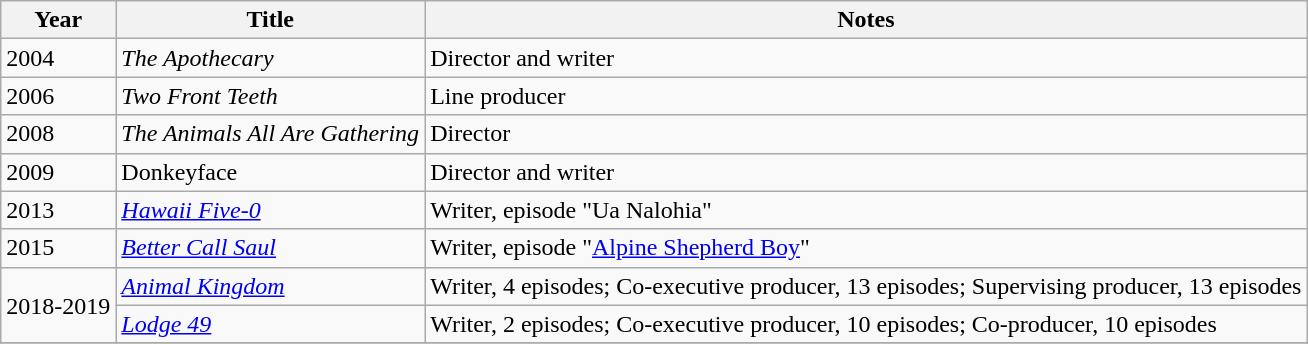<table class="wikitable sortable">
<tr>
<th>Year</th>
<th>Title</th>
<th>Notes</th>
</tr>
<tr>
<td>2004</td>
<td><em>The Apothecary</em></td>
<td>Director and writer</td>
</tr>
<tr>
<td>2006</td>
<td><em>Two Front Teeth</em></td>
<td>Line producer</td>
</tr>
<tr>
<td>2008</td>
<td><em>The Animals All Are Gathering</em></td>
<td>Director</td>
</tr>
<tr>
<td>2009</td>
<td>Donkeyface</td>
<td>Director and writer</td>
</tr>
<tr>
<td>2013</td>
<td><em><a href='#'>Hawaii Five-0</a></em></td>
<td>Writer, episode "Ua Nalohia"</td>
</tr>
<tr>
<td>2015</td>
<td><em><a href='#'>Better Call Saul</a></em></td>
<td>Writer, episode "<a href='#'>Alpine Shepherd Boy</a>"</td>
</tr>
<tr>
<td rowspan=2>2018-2019</td>
<td><em><a href='#'>Animal Kingdom</a></em></td>
<td>Writer, 4 episodes; Co-executive producer, 13 episodes; Supervising producer, 13 episodes</td>
</tr>
<tr>
<td><em><a href='#'>Lodge 49</a></em></td>
<td>Writer, 2 episodes; Co-executive producer, 10 episodes; Co-producer, 10 episodes</td>
</tr>
<tr>
</tr>
</table>
